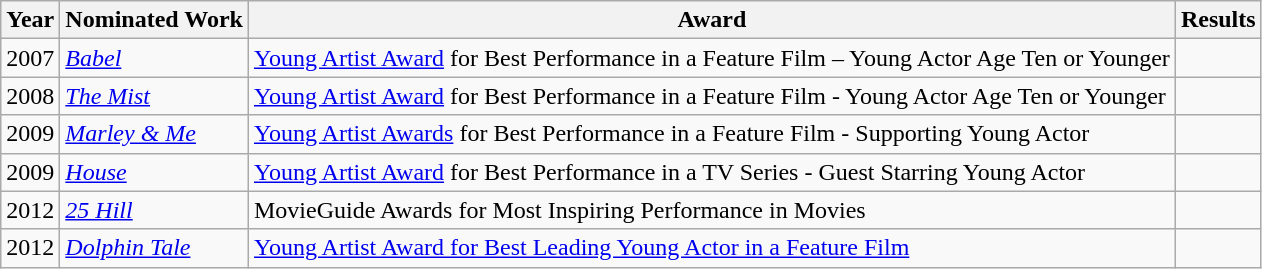<table class="wikitable sortable">
<tr>
<th>Year</th>
<th>Nominated Work</th>
<th>Award</th>
<th>Results</th>
</tr>
<tr>
<td>2007</td>
<td><em><a href='#'>Babel</a></em></td>
<td><a href='#'>Young Artist Award</a> for Best Performance in a Feature Film – Young Actor Age Ten or Younger</td>
<td></td>
</tr>
<tr>
<td>2008</td>
<td><em><a href='#'>The Mist</a></em></td>
<td><a href='#'>Young Artist Award</a> for Best Performance in a Feature Film - Young Actor Age Ten or Younger</td>
<td></td>
</tr>
<tr>
<td>2009</td>
<td><em><a href='#'>Marley & Me</a></em></td>
<td><a href='#'>Young Artist Awards</a> for Best Performance in a Feature Film - Supporting Young Actor</td>
<td></td>
</tr>
<tr>
<td>2009</td>
<td><em><a href='#'>House</a></em></td>
<td><a href='#'>Young Artist Award</a> for Best Performance in a TV Series - Guest Starring Young Actor</td>
<td></td>
</tr>
<tr>
<td>2012</td>
<td><em><a href='#'>25 Hill</a></em></td>
<td>MovieGuide Awards for Most Inspiring Performance in Movies</td>
<td></td>
</tr>
<tr>
<td>2012</td>
<td><em><a href='#'>Dolphin Tale</a></em></td>
<td><a href='#'>Young Artist Award for Best Leading Young Actor in a Feature Film</a></td>
<td></td>
</tr>
</table>
